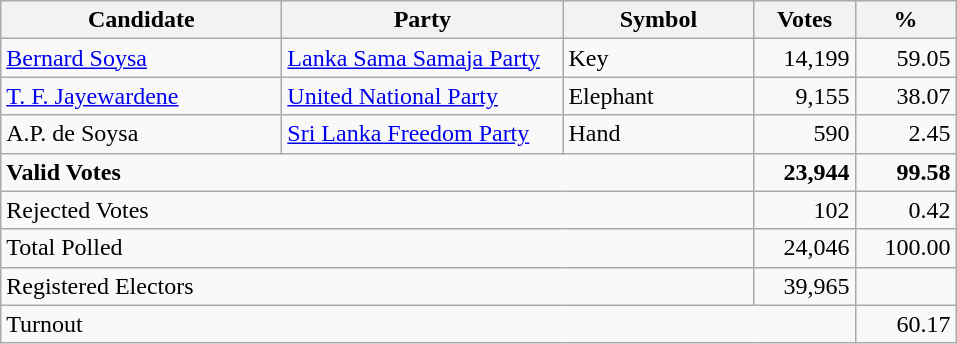<table class="wikitable" border="1" style="text-align:right;">
<tr>
<th align=left width="180">Candidate</th>
<th align=left width="180">Party</th>
<th align=left width="120">Symbol</th>
<th align=left width="60">Votes</th>
<th align=left width="60">%</th>
</tr>
<tr>
<td align=left><a href='#'>Bernard Soysa</a></td>
<td align=left><a href='#'>Lanka Sama Samaja Party</a></td>
<td align=left>Key</td>
<td>14,199</td>
<td>59.05</td>
</tr>
<tr>
<td align=left><a href='#'>T. F. Jayewardene</a></td>
<td align=left><a href='#'>United National Party</a></td>
<td align=left>Elephant</td>
<td>9,155</td>
<td>38.07</td>
</tr>
<tr>
<td align=left>A.P. de Soysa</td>
<td align=left><a href='#'>Sri Lanka Freedom Party</a></td>
<td align=left>Hand</td>
<td>590</td>
<td>2.45</td>
</tr>
<tr>
<td align=left colspan=3><strong>Valid Votes</strong></td>
<td><strong>23,944</strong></td>
<td><strong>99.58</strong></td>
</tr>
<tr>
<td align=left colspan=3>Rejected Votes</td>
<td>102</td>
<td>0.42</td>
</tr>
<tr>
<td align=left colspan=3>Total Polled</td>
<td>24,046</td>
<td>100.00</td>
</tr>
<tr>
<td align=left colspan=3>Registered Electors</td>
<td>39,965</td>
<td></td>
</tr>
<tr>
<td align=left colspan=4>Turnout</td>
<td>60.17</td>
</tr>
</table>
